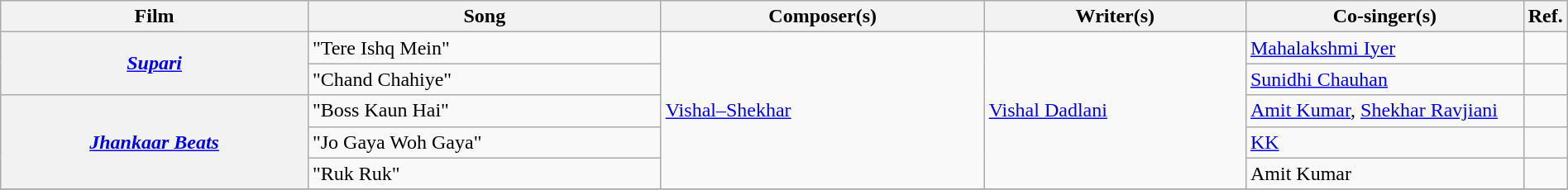<table class="wikitable plainrowheaders" width="100%" textcolor:#000;">
<tr>
<th scope="col" width=20%><strong>Film</strong></th>
<th scope="col" width=23%><strong>Song</strong></th>
<th scope="col" width=21%><strong>Composer(s)</strong></th>
<th scope="col" width=17%><strong>Writer(s)</strong></th>
<th scope="col" width=18%><strong>Co-singer(s)</strong></th>
<th scope="col" width=1%><strong>Ref.</strong></th>
</tr>
<tr>
<th scope="row" rowspan="2"><em><a href='#'>Supari</a></em></th>
<td>"Tere Ishq Mein"</td>
<td rowspan="5"><a href='#'>Vishal–Shekhar</a></td>
<td rowspan="5"><a href='#'>Vishal Dadlani</a></td>
<td><a href='#'>Mahalakshmi Iyer</a></td>
<td></td>
</tr>
<tr>
<td>"Chand Chahiye"</td>
<td><a href='#'>Sunidhi Chauhan</a></td>
<td></td>
</tr>
<tr>
<th scope="row" rowspan="3"><em><a href='#'>Jhankaar Beats</a></em></th>
<td>"Boss Kaun Hai"</td>
<td><a href='#'>Amit Kumar</a>, <a href='#'>Shekhar Ravjiani</a></td>
<td></td>
</tr>
<tr>
<td>"Jo Gaya Woh Gaya"</td>
<td><a href='#'>KK</a></td>
<td></td>
</tr>
<tr>
<td>"Ruk Ruk"</td>
<td>Amit Kumar</td>
<td></td>
</tr>
<tr>
</tr>
</table>
